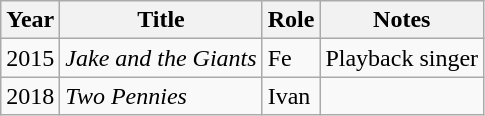<table class="wikitable sortable">
<tr>
<th>Year</th>
<th>Title</th>
<th>Role</th>
<th class="unsortable">Notes</th>
</tr>
<tr>
<td>2015</td>
<td><em>Jake and the Giants</em></td>
<td>Fe</td>
<td>Playback singer</td>
</tr>
<tr>
<td>2018</td>
<td><em>Two Pennies</em></td>
<td>Ivan</td>
<td></td>
</tr>
</table>
